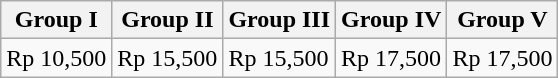<table class="wikitable">
<tr>
<th>Group I</th>
<th>Group II</th>
<th>Group III</th>
<th>Group IV</th>
<th>Group V</th>
</tr>
<tr>
<td>Rp 10,500</td>
<td>Rp 15,500</td>
<td>Rp 15,500</td>
<td>Rp 17,500</td>
<td>Rp 17,500</td>
</tr>
</table>
